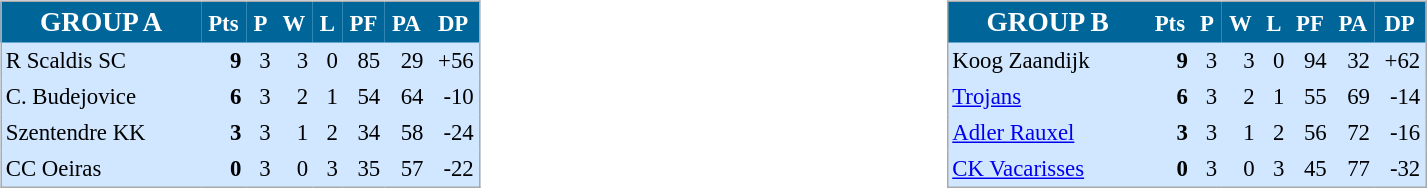<table width="100%" align=center>
<tr>
<td valign="top" width="50%"><br><table align=center cellpadding="3" cellspacing="0" style="background: #D0E7FF; border: 1px #aaa solid; border-collapse: collapse; font-size: 95%;" width=320>
<tr bgcolor=#006699 style="color:white;">
<th width=34% style=font-size:120%><strong>GROUP A</strong></th>
<th width=5%>Pts</th>
<th width=5%>P</th>
<th width=5%>W</th>
<th width=5%>L</th>
<th width=5%>PF</th>
<th width=5%>PA</th>
<th width=5%>DP</th>
</tr>
<tr align=right>
<td align=left> R Scaldis SC</td>
<td><strong>9</strong></td>
<td>3</td>
<td>3</td>
<td>0</td>
<td>85</td>
<td>29</td>
<td>+56</td>
</tr>
<tr align=right>
<td align=left> C. Budejovice</td>
<td><strong>6</strong></td>
<td>3</td>
<td>2</td>
<td>1</td>
<td>54</td>
<td>64</td>
<td>-10</td>
</tr>
<tr align=right>
<td align=left> Szentendre KK</td>
<td><strong>3</strong></td>
<td>3</td>
<td>1</td>
<td>2</td>
<td>34</td>
<td>58</td>
<td>-24</td>
</tr>
<tr align=right>
<td align=left> CC Oeiras</td>
<td><strong>0</strong></td>
<td>3</td>
<td>0</td>
<td>3</td>
<td>35</td>
<td>57</td>
<td>-22</td>
</tr>
</table>
</td>
<td valign="top" width="50%"><br><table align=center cellpadding="3" cellspacing="0" style="background: #D0E7FF; border: 1px #aaa solid; border-collapse: collapse; font-size:95%;" width=320>
<tr bgcolor=#006699 style="color:white;">
<th width=34% style=font-size:120%><strong>GROUP B</strong></th>
<th width=5%>Pts</th>
<th width=5%>P</th>
<th width=5%>W</th>
<th width=5%>L</th>
<th width=5%>PF</th>
<th width=5%>PA</th>
<th width=5%>DP</th>
</tr>
<tr align=right>
<td align=left> Koog Zaandijk</td>
<td><strong>9</strong></td>
<td>3</td>
<td>3</td>
<td>0</td>
<td>94</td>
<td>32</td>
<td>+62</td>
</tr>
<tr align=right>
<td align=left> <a href='#'>Trojans</a></td>
<td><strong>6</strong></td>
<td>3</td>
<td>2</td>
<td>1</td>
<td>55</td>
<td>69</td>
<td>-14</td>
</tr>
<tr align=right>
<td align=left> <a href='#'>Adler Rauxel</a></td>
<td><strong>3</strong></td>
<td>3</td>
<td>1</td>
<td>2</td>
<td>56</td>
<td>72</td>
<td>-16</td>
</tr>
<tr align=right>
<td align=left> <a href='#'>CK Vacarisses</a></td>
<td><strong>0</strong></td>
<td>3</td>
<td>0</td>
<td>3</td>
<td>45</td>
<td>77</td>
<td>-32</td>
</tr>
</table>
</td>
</tr>
</table>
